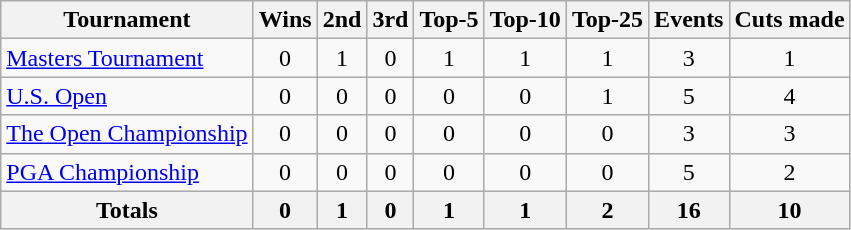<table class=wikitable style=text-align:center>
<tr>
<th>Tournament</th>
<th>Wins</th>
<th>2nd</th>
<th>3rd</th>
<th>Top-5</th>
<th>Top-10</th>
<th>Top-25</th>
<th>Events</th>
<th>Cuts made</th>
</tr>
<tr>
<td align=left><a href='#'>Masters Tournament</a></td>
<td>0</td>
<td>1</td>
<td>0</td>
<td>1</td>
<td>1</td>
<td>1</td>
<td>3</td>
<td>1</td>
</tr>
<tr>
<td align=left><a href='#'>U.S. Open</a></td>
<td>0</td>
<td>0</td>
<td>0</td>
<td>0</td>
<td>0</td>
<td>1</td>
<td>5</td>
<td>4</td>
</tr>
<tr>
<td align=left><a href='#'>The Open Championship</a></td>
<td>0</td>
<td>0</td>
<td>0</td>
<td>0</td>
<td>0</td>
<td>0</td>
<td>3</td>
<td>3</td>
</tr>
<tr>
<td align=left><a href='#'>PGA Championship</a></td>
<td>0</td>
<td>0</td>
<td>0</td>
<td>0</td>
<td>0</td>
<td>0</td>
<td>5</td>
<td>2</td>
</tr>
<tr>
<th>Totals</th>
<th>0</th>
<th>1</th>
<th>0</th>
<th>1</th>
<th>1</th>
<th>2</th>
<th>16</th>
<th>10</th>
</tr>
</table>
